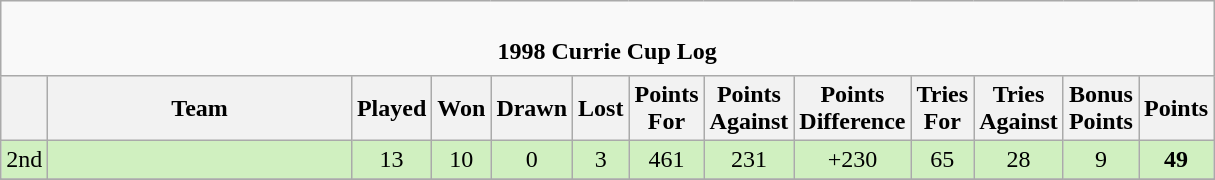<table class="wikitable" style="text-align: center;">
<tr>
<td colspan="13" cellpadding="0" cellspacing="0"><br><table border="0" width="100%" cellpadding="0" cellspacing="0">
<tr>
<td style="border:0px"><strong>1998 Currie Cup Log</strong></td>
</tr>
</table>
</td>
</tr>
<tr>
<th bgcolor="#efefef" width="20"></th>
<th bgcolor="#efefef" width="195">Team</th>
<th bgcolor="#efefef" width="20">Played</th>
<th bgcolor="#efefef" width="20">Won</th>
<th bgcolor="#efefef" width="20">Drawn</th>
<th bgcolor="#efefef" width="20">Lost</th>
<th bgcolor="#efefef" width="20">Points For</th>
<th bgcolor="#efefef" width="20">Points Against</th>
<th bgcolor="#efefef" width="20">Points Difference</th>
<th bgcolor="#efefef" width="20">Tries For</th>
<th bgcolor="#efefef" width="20">Tries Against</th>
<th bgcolor="#efefef" width="20">Bonus Points</th>
<th bgcolor="#efefef" width="20">Points<br></th>
</tr>
<tr bgcolor=#D0F0C0 align=center>
<td>2nd</td>
<td align=left></td>
<td>13</td>
<td>10</td>
<td>0</td>
<td>3</td>
<td>461</td>
<td>231</td>
<td>+230</td>
<td>65</td>
<td>28</td>
<td>9</td>
<td><strong>49</strong></td>
</tr>
<tr bgcolor=#E8FFD8 align=center>
</tr>
</table>
